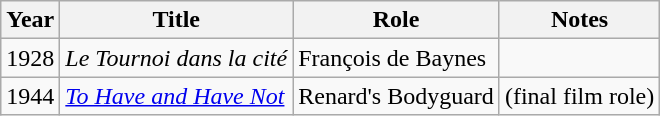<table class="wikitable">
<tr>
<th>Year</th>
<th>Title</th>
<th>Role</th>
<th>Notes</th>
</tr>
<tr>
<td>1928</td>
<td><em>Le Tournoi dans la cité</em></td>
<td>François de Baynes</td>
<td></td>
</tr>
<tr>
<td>1944</td>
<td><em><a href='#'>To Have and Have Not</a></em></td>
<td>Renard's Bodyguard</td>
<td>(final film role)</td>
</tr>
</table>
